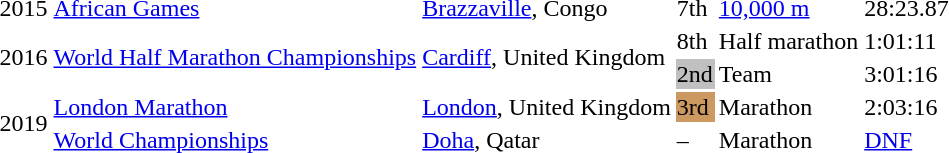<table>
<tr>
<td>2015</td>
<td><a href='#'>African Games</a></td>
<td><a href='#'>Brazzaville</a>, Congo</td>
<td>7th</td>
<td><a href='#'>10,000 m</a></td>
<td>28:23.87</td>
</tr>
<tr>
<td rowspan=2>2016</td>
<td rowspan=2><a href='#'>World Half Marathon Championships</a></td>
<td rowspan=2><a href='#'>Cardiff</a>, United Kingdom</td>
<td>8th</td>
<td>Half marathon</td>
<td>1:01:11</td>
</tr>
<tr>
<td bgcolor=silver>2nd</td>
<td>Team</td>
<td>3:01:16</td>
</tr>
<tr>
<td rowspan=2>2019</td>
<td><a href='#'>London Marathon</a></td>
<td><a href='#'>London</a>, United Kingdom</td>
<td bgcolor="cc996">3rd</td>
<td>Marathon</td>
<td>2:03:16</td>
</tr>
<tr>
<td><a href='#'>World Championships</a></td>
<td><a href='#'>Doha</a>, Qatar</td>
<td>–</td>
<td>Marathon</td>
<td><a href='#'>DNF</a></td>
</tr>
</table>
